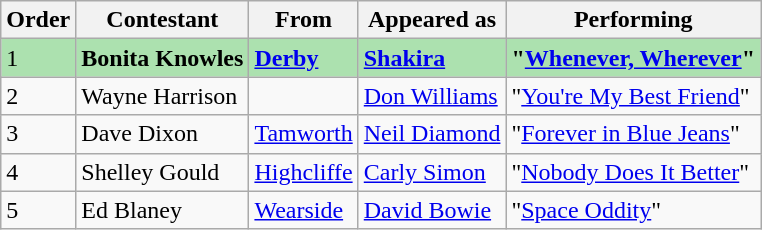<table class="wikitable">
<tr>
<th>Order</th>
<th>Contestant</th>
<th>From</th>
<th>Appeared as</th>
<th>Performing</th>
</tr>
<tr style="background:#ACE1AF;">
<td>1</td>
<td><strong>Bonita Knowles</strong></td>
<td><strong><a href='#'>Derby</a></strong></td>
<td><strong><a href='#'>Shakira</a></strong></td>
<td><strong>"<a href='#'>Whenever, Wherever</a>"</strong></td>
</tr>
<tr>
<td>2</td>
<td>Wayne Harrison</td>
<td></td>
<td><a href='#'>Don Williams</a></td>
<td>"<a href='#'>You're My Best Friend</a>"</td>
</tr>
<tr>
<td>3</td>
<td>Dave Dixon</td>
<td><a href='#'>Tamworth</a></td>
<td><a href='#'>Neil Diamond</a></td>
<td>"<a href='#'>Forever in Blue Jeans</a>"</td>
</tr>
<tr>
<td>4</td>
<td>Shelley Gould</td>
<td><a href='#'>Highcliffe</a></td>
<td><a href='#'>Carly Simon</a></td>
<td>"<a href='#'>Nobody Does It Better</a>"</td>
</tr>
<tr>
<td>5</td>
<td>Ed Blaney</td>
<td><a href='#'>Wearside</a></td>
<td><a href='#'>David Bowie</a></td>
<td>"<a href='#'>Space Oddity</a>"</td>
</tr>
</table>
